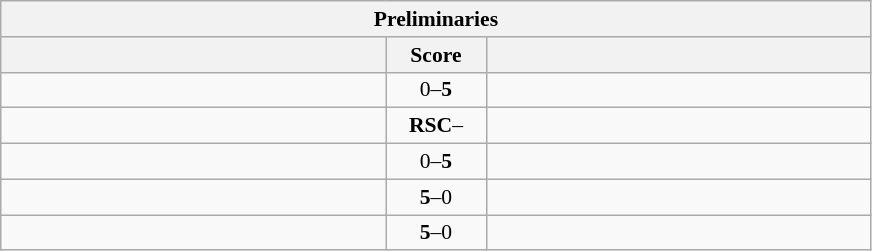<table class="wikitable" style="text-align: center; font-size:90% ">
<tr>
<th colspan=3>Preliminaries</th>
</tr>
<tr>
<th align=right width=250></th>
<th width=60>Score</th>
<th align=left width=250></th>
</tr>
<tr>
<td align=left></td>
<td>0–<strong>5</strong></td>
<td align=left><strong></strong></td>
</tr>
<tr>
<td align=left><strong></strong></td>
<td><strong>RSC</strong>–</td>
<td align=left></td>
</tr>
<tr>
<td align=left></td>
<td>0–<strong>5</strong></td>
<td align=left><strong></strong></td>
</tr>
<tr>
<td align=left><strong></strong></td>
<td><strong>5</strong>–0</td>
<td align=left></td>
</tr>
<tr>
<td align=left><strong></strong></td>
<td><strong>5</strong>–0</td>
<td align=left></td>
</tr>
</table>
